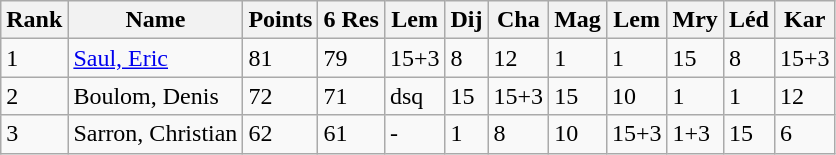<table class="wikitable">
<tr>
<th>Rank</th>
<th>Name</th>
<th>Points</th>
<th>6 Res</th>
<th>Lem</th>
<th>Dij</th>
<th>Cha</th>
<th>Mag</th>
<th>Lem</th>
<th>Mry</th>
<th>Léd</th>
<th>Kar</th>
</tr>
<tr>
<td>1</td>
<td><a href='#'>Saul, Eric</a></td>
<td>81</td>
<td>79</td>
<td>15+3</td>
<td>8</td>
<td>12</td>
<td>1</td>
<td>1</td>
<td>15</td>
<td>8</td>
<td>15+3</td>
</tr>
<tr>
<td>2</td>
<td>Boulom, Denis</td>
<td>72</td>
<td>71</td>
<td>dsq</td>
<td>15</td>
<td>15+3</td>
<td>15</td>
<td>10</td>
<td>1</td>
<td>1</td>
<td>12</td>
</tr>
<tr>
<td>3</td>
<td>Sarron, Christian</td>
<td>62</td>
<td>61</td>
<td>-</td>
<td>1</td>
<td>8</td>
<td>10</td>
<td>15+3</td>
<td>1+3</td>
<td>15</td>
<td>6</td>
</tr>
</table>
